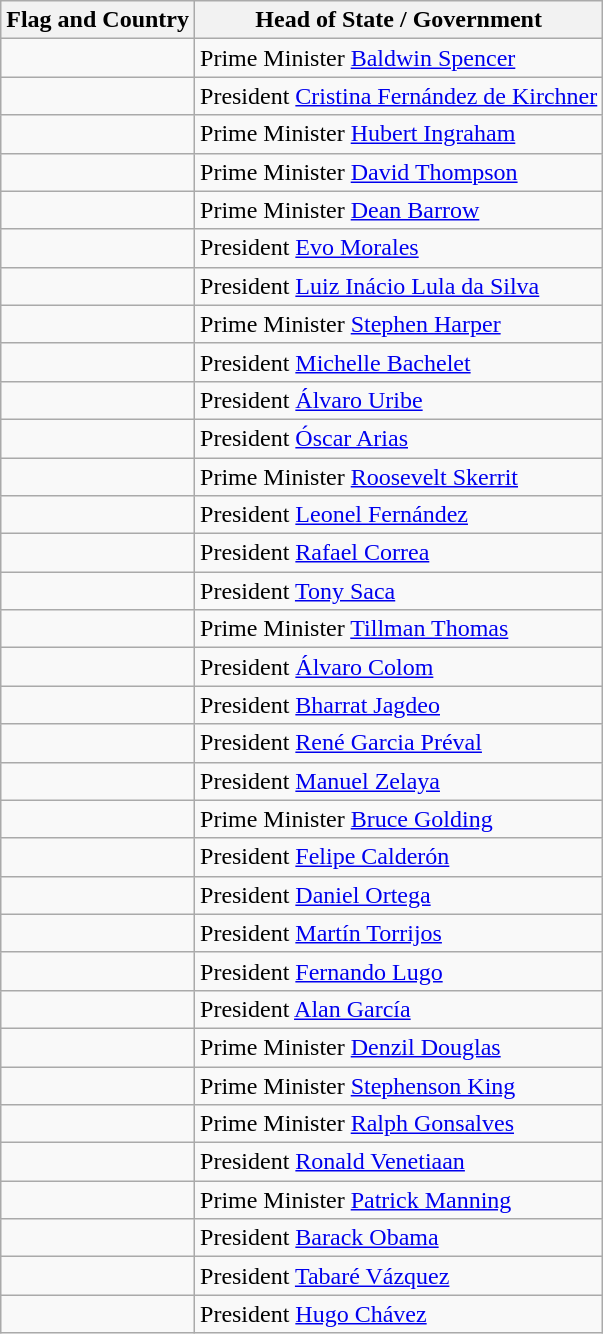<table class="wikitable">
<tr>
<th>Flag and Country</th>
<th>Head of State / Government</th>
</tr>
<tr>
<td></td>
<td align="left">Prime Minister <a href='#'>Baldwin Spencer</a></td>
</tr>
<tr>
<td></td>
<td align="left">President <a href='#'>Cristina Fernández de Kirchner</a></td>
</tr>
<tr>
<td></td>
<td align="left">Prime Minister <a href='#'>Hubert Ingraham</a></td>
</tr>
<tr>
<td></td>
<td align="left">Prime Minister <a href='#'>David Thompson</a></td>
</tr>
<tr>
<td></td>
<td align="left">Prime Minister <a href='#'>Dean Barrow</a></td>
</tr>
<tr>
<td></td>
<td align="left">President <a href='#'>Evo Morales</a></td>
</tr>
<tr>
<td></td>
<td align="left">President <a href='#'>Luiz Inácio Lula da Silva</a></td>
</tr>
<tr>
<td></td>
<td align="left">Prime Minister <a href='#'>Stephen Harper</a></td>
</tr>
<tr>
<td></td>
<td align="left">President <a href='#'>Michelle Bachelet</a></td>
</tr>
<tr>
<td></td>
<td align="left">President <a href='#'>Álvaro Uribe</a></td>
</tr>
<tr>
<td></td>
<td align="left">President <a href='#'>Óscar Arias</a></td>
</tr>
<tr>
<td></td>
<td align="left">Prime Minister <a href='#'>Roosevelt Skerrit</a></td>
</tr>
<tr>
<td></td>
<td align="left">President <a href='#'>Leonel Fernández</a></td>
</tr>
<tr>
<td></td>
<td align="left">President <a href='#'>Rafael Correa</a></td>
</tr>
<tr>
<td></td>
<td align="left">President <a href='#'>Tony Saca</a></td>
</tr>
<tr>
<td></td>
<td align="left">Prime Minister <a href='#'>Tillman Thomas</a></td>
</tr>
<tr>
<td></td>
<td align="left">President <a href='#'>Álvaro Colom</a></td>
</tr>
<tr>
<td></td>
<td align="left">President <a href='#'>Bharrat Jagdeo</a></td>
</tr>
<tr>
<td></td>
<td align="left">President <a href='#'>René Garcia Préval</a></td>
</tr>
<tr>
<td></td>
<td align="left">President <a href='#'>Manuel Zelaya</a></td>
</tr>
<tr>
<td></td>
<td align="left">Prime Minister <a href='#'>Bruce Golding</a></td>
</tr>
<tr>
<td></td>
<td align="left">President <a href='#'>Felipe Calderón</a></td>
</tr>
<tr>
<td></td>
<td align="left">President <a href='#'>Daniel Ortega</a></td>
</tr>
<tr>
<td></td>
<td align="left">President <a href='#'>Martín Torrijos</a></td>
</tr>
<tr>
<td></td>
<td align="left">President <a href='#'>Fernando Lugo</a></td>
</tr>
<tr>
<td></td>
<td align="left">President <a href='#'>Alan García</a></td>
</tr>
<tr>
<td></td>
<td align="left">Prime Minister <a href='#'>Denzil Douglas</a></td>
</tr>
<tr>
<td></td>
<td align="left">Prime Minister <a href='#'>Stephenson King</a></td>
</tr>
<tr>
<td></td>
<td align="left">Prime Minister <a href='#'>Ralph Gonsalves</a></td>
</tr>
<tr>
<td></td>
<td align="left">President <a href='#'>Ronald Venetiaan</a></td>
</tr>
<tr>
<td></td>
<td align="left">Prime Minister <a href='#'>Patrick Manning</a></td>
</tr>
<tr>
<td></td>
<td align="left">President <a href='#'>Barack Obama</a></td>
</tr>
<tr>
<td></td>
<td align="left">President <a href='#'>Tabaré Vázquez</a></td>
</tr>
<tr>
<td></td>
<td align="left">President <a href='#'>Hugo Chávez</a></td>
</tr>
</table>
